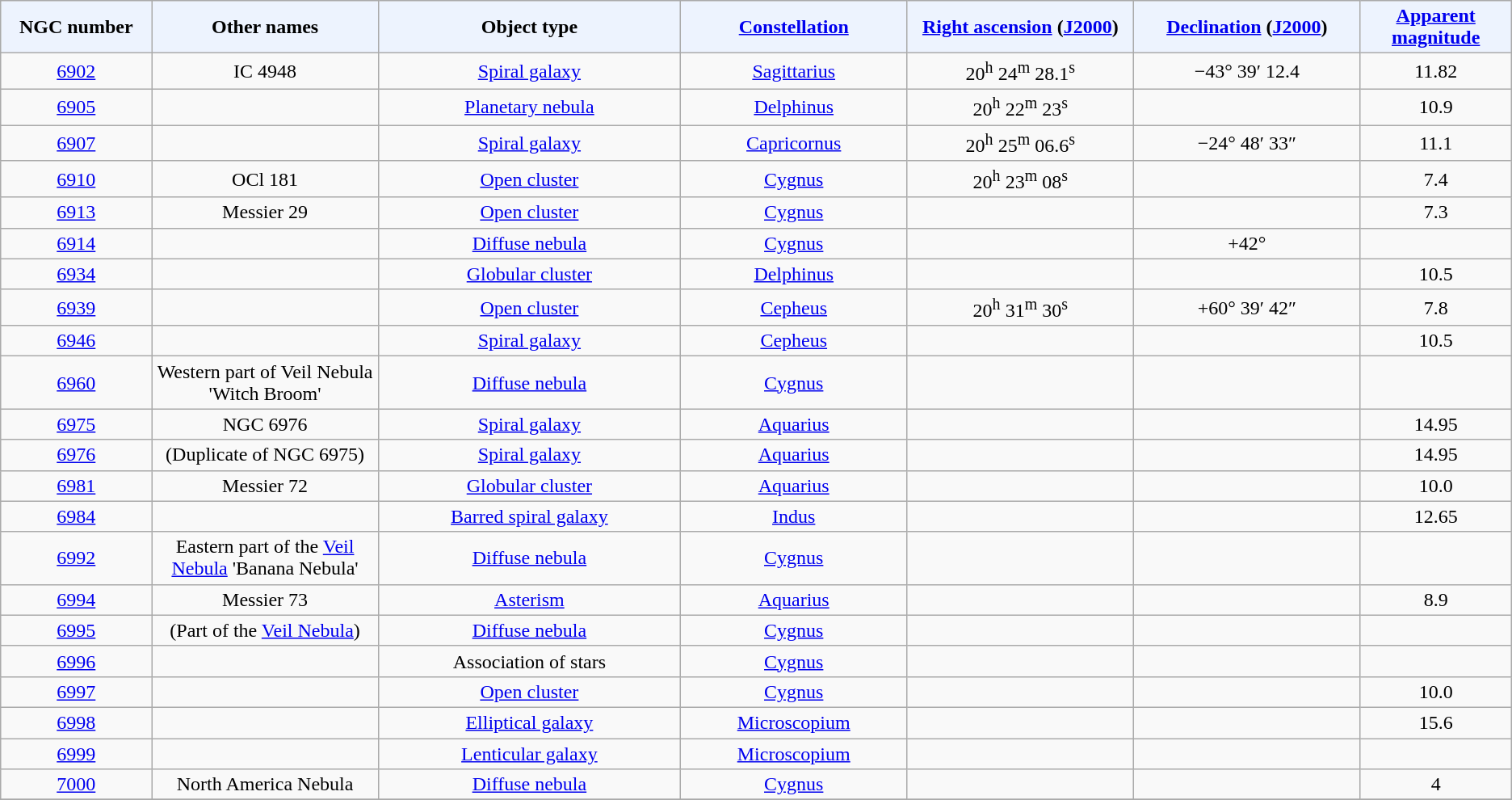<table class="wikitable sortable sticky-header sort-under" style="text-align: center;">
<tr>
<th style="background-color:#edf3fe; width: 10%;">NGC number</th>
<th style="background-color:#edf3fe; width: 15%;">Other names</th>
<th style="background-color:#edf3fe; width: 20%;">Object type</th>
<th style="background-color:#edf3fe; width: 15%;"><a href='#'>Constellation</a></th>
<th style="background-color:#edf3fe; width: 15%;"><a href='#'>Right ascension</a> (<a href='#'>J2000</a>)</th>
<th style="background-color:#edf3fe; width: 15%;"><a href='#'>Declination</a> (<a href='#'>J2000</a>)</th>
<th style="background-color:#edf3fe; width: 10%;"><a href='#'>Apparent magnitude</a></th>
</tr>
<tr>
<td><a href='#'>6902</a></td>
<td>IC 4948</td>
<td><a href='#'>Spiral galaxy</a></td>
<td><a href='#'>Sagittarius</a></td>
<td>20<sup>h</sup> 24<sup>m</sup> 28.1<sup>s</sup></td>
<td>−43° 39′ 12.4</td>
<td>11.82</td>
</tr>
<tr>
<td><a href='#'>6905</a></td>
<td></td>
<td><a href='#'>Planetary nebula</a></td>
<td><a href='#'>Delphinus</a></td>
<td>20<sup>h</sup> 22<sup>m</sup> 23<sup>s</sup></td>
<td></td>
<td>10.9</td>
</tr>
<tr>
<td><a href='#'>6907</a></td>
<td></td>
<td><a href='#'>Spiral galaxy</a></td>
<td><a href='#'>Capricornus</a></td>
<td>20<sup>h</sup> 25<sup>m</sup> 06.6<sup>s</sup></td>
<td>−24° 48′ 33″</td>
<td>11.1</td>
</tr>
<tr>
<td><a href='#'>6910</a></td>
<td>OCl 181</td>
<td><a href='#'>Open cluster</a></td>
<td><a href='#'>Cygnus</a></td>
<td>20<sup>h</sup> 23<sup>m</sup> 08<sup>s</sup></td>
<td></td>
<td>7.4</td>
</tr>
<tr>
<td><a href='#'>6913</a></td>
<td>Messier 29</td>
<td><a href='#'>Open cluster</a></td>
<td><a href='#'>Cygnus</a></td>
<td></td>
<td></td>
<td>7.3</td>
</tr>
<tr>
<td><a href='#'>6914</a></td>
<td></td>
<td><a href='#'>Diffuse nebula</a></td>
<td><a href='#'>Cygnus</a></td>
<td></td>
<td>+42°</td>
<td></td>
</tr>
<tr>
<td><a href='#'>6934</a></td>
<td></td>
<td><a href='#'>Globular cluster</a></td>
<td><a href='#'>Delphinus</a></td>
<td></td>
<td></td>
<td>10.5</td>
</tr>
<tr>
<td><a href='#'>6939</a></td>
<td></td>
<td><a href='#'>Open cluster</a></td>
<td><a href='#'>Cepheus</a></td>
<td>20<sup>h</sup> 31<sup>m</sup> 30<sup>s</sup></td>
<td>+60° 39′ 42″</td>
<td>7.8</td>
</tr>
<tr>
<td><a href='#'>6946</a></td>
<td></td>
<td><a href='#'>Spiral galaxy</a></td>
<td><a href='#'>Cepheus</a></td>
<td></td>
<td></td>
<td>10.5</td>
</tr>
<tr>
<td><a href='#'>6960</a></td>
<td>Western part of Veil Nebula 'Witch Broom'</td>
<td><a href='#'>Diffuse nebula</a></td>
<td><a href='#'>Cygnus</a></td>
<td></td>
<td></td>
<td></td>
</tr>
<tr>
<td><a href='#'>6975</a></td>
<td>NGC 6976</td>
<td><a href='#'>Spiral galaxy</a></td>
<td><a href='#'>Aquarius</a></td>
<td></td>
<td></td>
<td>14.95</td>
</tr>
<tr>
<td><a href='#'>6976</a></td>
<td>(Duplicate of NGC 6975)</td>
<td><a href='#'>Spiral galaxy</a></td>
<td><a href='#'>Aquarius</a></td>
<td></td>
<td></td>
<td>14.95</td>
</tr>
<tr>
<td><a href='#'>6981</a></td>
<td>Messier 72</td>
<td><a href='#'>Globular cluster</a></td>
<td><a href='#'>Aquarius</a></td>
<td></td>
<td></td>
<td>10.0</td>
</tr>
<tr>
<td><a href='#'>6984</a></td>
<td></td>
<td><a href='#'>Barred spiral galaxy</a></td>
<td><a href='#'>Indus</a></td>
<td></td>
<td></td>
<td>12.65</td>
</tr>
<tr>
<td><a href='#'>6992</a></td>
<td>Eastern part of the <a href='#'>Veil Nebula</a> 'Banana Nebula'</td>
<td><a href='#'>Diffuse nebula</a></td>
<td><a href='#'>Cygnus</a></td>
<td></td>
<td></td>
<td></td>
</tr>
<tr>
<td><a href='#'>6994</a></td>
<td>Messier 73</td>
<td><a href='#'>Asterism</a></td>
<td><a href='#'>Aquarius</a></td>
<td></td>
<td></td>
<td>8.9</td>
</tr>
<tr>
<td><a href='#'>6995</a></td>
<td>(Part of the <a href='#'>Veil Nebula</a>)</td>
<td><a href='#'>Diffuse nebula</a></td>
<td><a href='#'>Cygnus</a></td>
<td></td>
<td></td>
<td></td>
</tr>
<tr>
<td><a href='#'>6996</a></td>
<td></td>
<td>Association of stars</td>
<td><a href='#'>Cygnus</a></td>
<td></td>
<td></td>
<td></td>
</tr>
<tr>
<td><a href='#'>6997</a></td>
<td></td>
<td><a href='#'>Open cluster</a></td>
<td><a href='#'>Cygnus</a></td>
<td></td>
<td></td>
<td>10.0</td>
</tr>
<tr>
<td><a href='#'>6998</a></td>
<td></td>
<td><a href='#'>Elliptical galaxy</a></td>
<td><a href='#'>Microscopium</a></td>
<td></td>
<td></td>
<td>15.6</td>
</tr>
<tr>
<td><a href='#'>6999</a></td>
<td></td>
<td><a href='#'>Lenticular galaxy</a></td>
<td><a href='#'>Microscopium</a></td>
<td></td>
<td></td>
<td></td>
</tr>
<tr>
<td><a href='#'>7000</a></td>
<td>North America Nebula</td>
<td><a href='#'>Diffuse nebula</a></td>
<td><a href='#'>Cygnus</a></td>
<td></td>
<td></td>
<td>4</td>
</tr>
<tr>
</tr>
</table>
